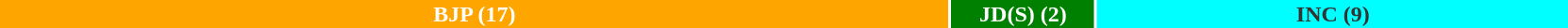<table style="width:88%; text-align:center;">
<tr style="color:white;">
<td style="background:orange; width:60.71%;"><strong>BJP (17)</strong></td>
<td style="background:green; width:9.15%;"><strong>JD(S) (2)</strong></td>
<td style="background:aqua; color:#333; width:32.14%;"><strong>INC (9)</strong></td>
</tr>
<tr>
</tr>
</table>
